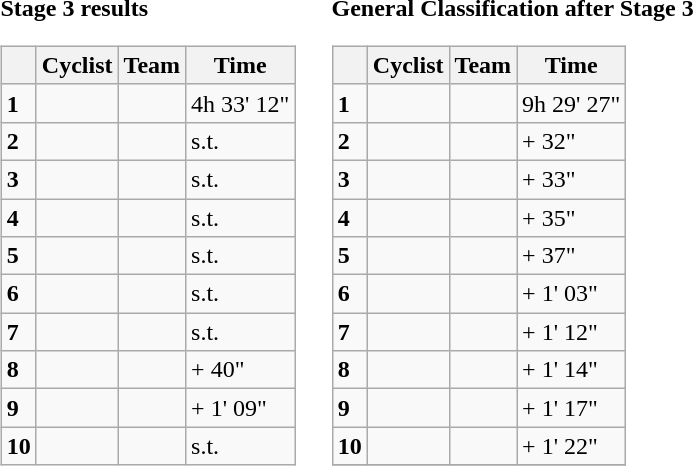<table>
<tr>
<td><strong>Stage 3 results</strong><br><table class="wikitable">
<tr>
<th></th>
<th>Cyclist</th>
<th>Team</th>
<th>Time</th>
</tr>
<tr>
<td><strong>1</strong></td>
<td></td>
<td></td>
<td>4h 33' 12"</td>
</tr>
<tr>
<td><strong>2</strong></td>
<td></td>
<td></td>
<td>s.t.</td>
</tr>
<tr>
<td><strong>3</strong></td>
<td></td>
<td></td>
<td>s.t.</td>
</tr>
<tr>
<td><strong>4</strong></td>
<td></td>
<td></td>
<td>s.t.</td>
</tr>
<tr>
<td><strong>5</strong></td>
<td></td>
<td></td>
<td>s.t.</td>
</tr>
<tr>
<td><strong>6</strong></td>
<td></td>
<td></td>
<td>s.t.</td>
</tr>
<tr>
<td><strong>7</strong></td>
<td></td>
<td></td>
<td>s.t.</td>
</tr>
<tr>
<td><strong>8</strong></td>
<td></td>
<td></td>
<td>+ 40"</td>
</tr>
<tr>
<td><strong>9</strong></td>
<td></td>
<td></td>
<td>+ 1' 09"</td>
</tr>
<tr>
<td><strong>10</strong></td>
<td></td>
<td></td>
<td>s.t.</td>
</tr>
</table>
</td>
<td></td>
<td><strong>General Classification after Stage 3</strong><br><table class="wikitable">
<tr>
<th></th>
<th>Cyclist</th>
<th>Team</th>
<th>Time</th>
</tr>
<tr>
<td><strong>1</strong></td>
<td></td>
<td></td>
<td>9h 29' 27"</td>
</tr>
<tr>
<td><strong>2</strong></td>
<td></td>
<td></td>
<td>+ 32"</td>
</tr>
<tr>
<td><strong>3</strong></td>
<td></td>
<td></td>
<td>+ 33"</td>
</tr>
<tr>
<td><strong>4</strong></td>
<td></td>
<td></td>
<td>+ 35"</td>
</tr>
<tr>
<td><strong>5</strong></td>
<td></td>
<td></td>
<td>+ 37"</td>
</tr>
<tr>
<td><strong>6</strong></td>
<td></td>
<td></td>
<td>+ 1' 03"</td>
</tr>
<tr>
<td><strong>7</strong></td>
<td></td>
<td></td>
<td>+ 1' 12"</td>
</tr>
<tr>
<td><strong>8</strong></td>
<td></td>
<td></td>
<td>+ 1' 14"</td>
</tr>
<tr>
<td><strong>9</strong></td>
<td></td>
<td></td>
<td>+ 1' 17"</td>
</tr>
<tr>
<td><strong>10</strong></td>
<td></td>
<td></td>
<td>+ 1' 22"</td>
</tr>
<tr>
</tr>
</table>
</td>
</tr>
</table>
